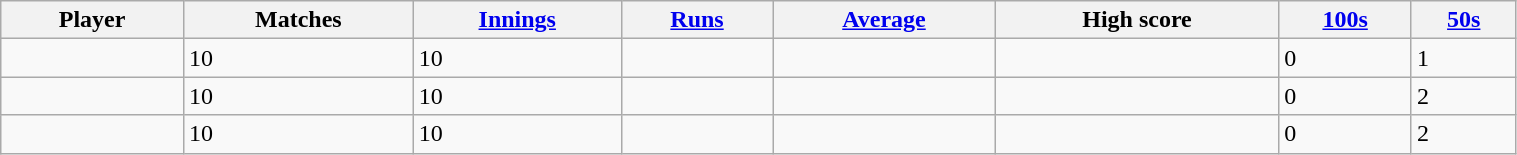<table class="wikitable sortable" style="width:80%;">
<tr>
<th>Player</th>
<th>Matches</th>
<th><a href='#'>Innings</a></th>
<th><a href='#'>Runs</a></th>
<th><a href='#'>Average</a></th>
<th>High score</th>
<th><a href='#'>100s</a></th>
<th><a href='#'>50s</a></th>
</tr>
<tr>
<td></td>
<td>10</td>
<td>10</td>
<td></td>
<td></td>
<td></td>
<td>0</td>
<td>1</td>
</tr>
<tr>
<td></td>
<td>10</td>
<td>10</td>
<td></td>
<td></td>
<td></td>
<td>0</td>
<td>2</td>
</tr>
<tr>
<td></td>
<td>10</td>
<td>10</td>
<td></td>
<td></td>
<td></td>
<td>0</td>
<td>2</td>
</tr>
</table>
